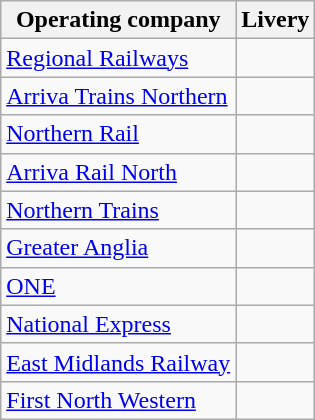<table class="wikitable">
<tr>
<th align="left">Operating company</th>
<th align="left">Livery</th>
</tr>
<tr>
<td><a href='#'>Regional Railways</a></td>
<td></td>
</tr>
<tr>
<td><a href='#'>Arriva Trains Northern</a></td>
<td></td>
</tr>
<tr>
<td><a href='#'>Northern Rail</a></td>
<td></td>
</tr>
<tr>
<td><a href='#'>Arriva Rail North</a></td>
<td></td>
</tr>
<tr>
<td><a href='#'>Northern Trains</a></td>
<td></td>
</tr>
<tr>
<td><a href='#'>Greater Anglia</a></td>
<td></td>
</tr>
<tr>
<td><a href='#'>ONE</a></td>
<td></td>
</tr>
<tr>
<td><a href='#'>National Express</a></td>
<td></td>
</tr>
<tr>
<td><a href='#'>East Midlands Railway</a></td>
<td></td>
</tr>
<tr>
<td><a href='#'>First North Western</a></td>
<td></td>
</tr>
</table>
